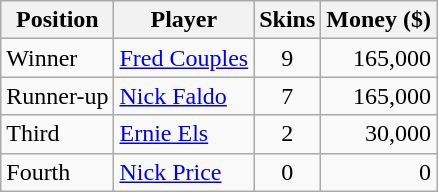<table class="wikitable">
<tr>
<th>Position</th>
<th>Player</th>
<th>Skins</th>
<th>Money ($)</th>
</tr>
<tr>
<td>Winner</td>
<td> <a href='#'>Fred Couples</a></td>
<td align=center>9</td>
<td align=right>165,000</td>
</tr>
<tr>
<td>Runner-up</td>
<td> <a href='#'>Nick Faldo</a></td>
<td align=center>7</td>
<td align=right>165,000</td>
</tr>
<tr>
<td>Third</td>
<td> <a href='#'>Ernie Els</a></td>
<td align=center>2</td>
<td align=right>30,000</td>
</tr>
<tr>
<td>Fourth</td>
<td> <a href='#'>Nick Price</a></td>
<td align=center>0</td>
<td align=right>0</td>
</tr>
</table>
